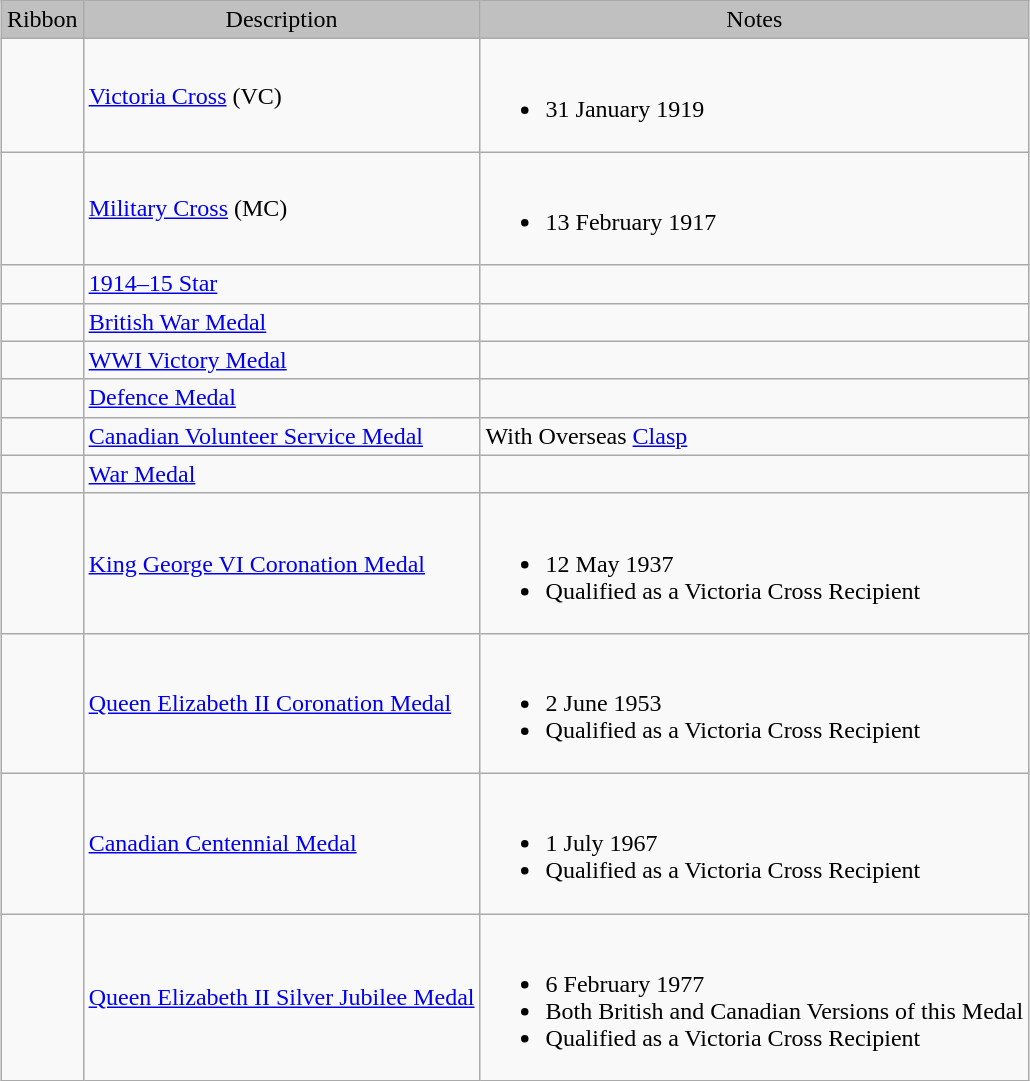<table style="margin-left: auto; margin-right: auto; border: none;" class="wikitable">
<tr style="background:silver; text-align:center">
<td>Ribbon</td>
<td>Description</td>
<td>Notes</td>
</tr>
<tr>
<td></td>
<td><a href='#'>Victoria Cross</a> (VC)</td>
<td><br><ul><li>31 January 1919</li></ul></td>
</tr>
<tr>
<td></td>
<td><a href='#'>Military Cross</a> (MC)</td>
<td><br><ul><li>13 February 1917</li></ul></td>
</tr>
<tr>
<td></td>
<td><a href='#'>1914–15 Star</a></td>
<td></td>
</tr>
<tr>
<td></td>
<td><a href='#'>British War Medal</a></td>
<td></td>
</tr>
<tr>
<td></td>
<td><a href='#'>WWI Victory Medal</a></td>
<td></td>
</tr>
<tr>
<td></td>
<td><a href='#'>Defence Medal</a></td>
<td></td>
</tr>
<tr>
<td></td>
<td><a href='#'>Canadian Volunteer Service Medal</a></td>
<td>With Overseas <a href='#'>Clasp</a></td>
</tr>
<tr>
<td></td>
<td><a href='#'>War Medal</a></td>
<td></td>
</tr>
<tr>
<td></td>
<td><a href='#'>King George VI Coronation Medal</a></td>
<td><br><ul><li>12 May 1937</li><li>Qualified as a Victoria Cross Recipient</li></ul></td>
</tr>
<tr>
<td></td>
<td><a href='#'>Queen Elizabeth II Coronation Medal</a></td>
<td><br><ul><li>2 June 1953</li><li>Qualified as a Victoria Cross Recipient</li></ul></td>
</tr>
<tr>
<td></td>
<td><a href='#'>Canadian Centennial Medal</a></td>
<td><br><ul><li>1 July 1967</li><li>Qualified as a Victoria Cross Recipient</li></ul></td>
</tr>
<tr>
<td></td>
<td><a href='#'>Queen Elizabeth II Silver Jubilee Medal</a></td>
<td><br><ul><li>6 February 1977</li><li>Both British and Canadian Versions of this Medal</li><li>Qualified as a Victoria Cross Recipient</li></ul></td>
</tr>
<tr>
</tr>
</table>
